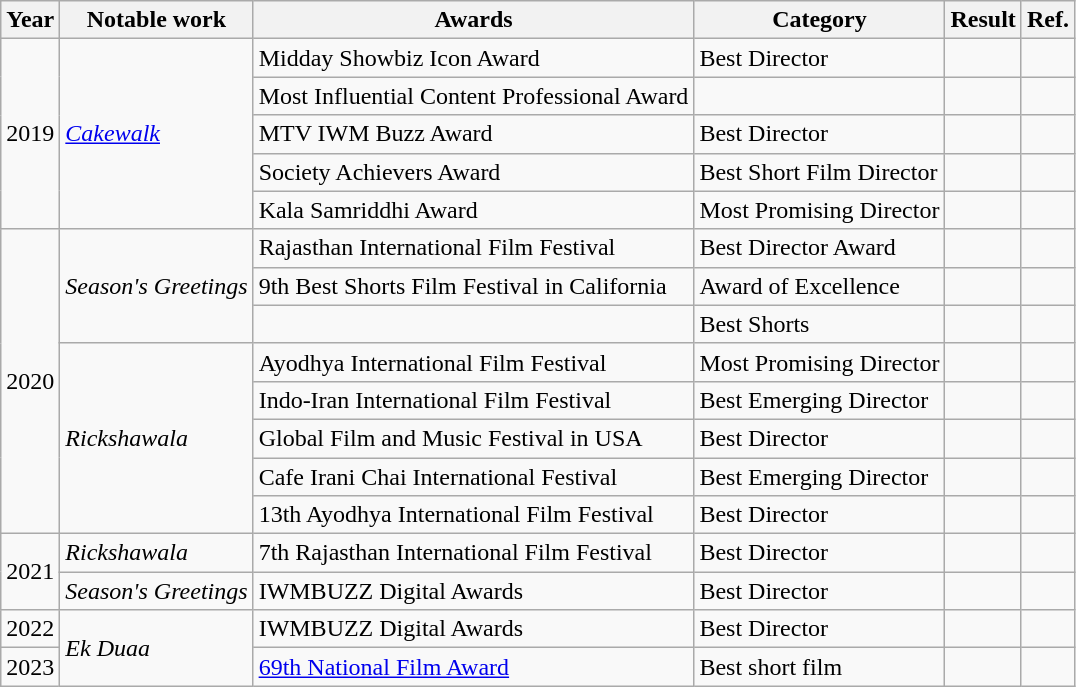<table class="wikitable sortable">
<tr>
<th>Year</th>
<th>Notable work</th>
<th>Awards</th>
<th>Category</th>
<th>Result</th>
<th>Ref.</th>
</tr>
<tr>
<td rowspan="5">2019</td>
<td rowspan="5"><a href='#'><em>Cakewalk</em></a></td>
<td>Midday Showbiz Icon Award</td>
<td>Best Director</td>
<td></td>
<td></td>
</tr>
<tr>
<td>Most Influential Content Professional Award</td>
<td></td>
<td></td>
<td></td>
</tr>
<tr>
<td>MTV IWM Buzz Award</td>
<td>Best Director</td>
<td></td>
<td></td>
</tr>
<tr>
<td>Society Achievers Award</td>
<td>Best Short Film Director</td>
<td></td>
<td></td>
</tr>
<tr>
<td>Kala Samriddhi Award</td>
<td>Most Promising Director</td>
<td></td>
<td></td>
</tr>
<tr>
<td rowspan="8">2020</td>
<td rowspan="3"><em>Season's Greetings</em></td>
<td>Rajasthan International Film Festival</td>
<td>Best Director Award</td>
<td></td>
<td></td>
</tr>
<tr>
<td>9th Best Shorts Film Festival in California</td>
<td>Award of Excellence</td>
<td></td>
<td></td>
</tr>
<tr>
<td></td>
<td>Best Shorts</td>
<td></td>
<td></td>
</tr>
<tr>
<td rowspan="5"><em>Rickshawala</em></td>
<td>Ayodhya International Film Festival</td>
<td>Most Promising Director</td>
<td></td>
<td></td>
</tr>
<tr>
<td>Indo-Iran International Film Festival</td>
<td>Best Emerging Director</td>
<td></td>
<td></td>
</tr>
<tr>
<td>Global Film and Music Festival in USA</td>
<td>Best Director</td>
<td></td>
<td></td>
</tr>
<tr>
<td>Cafe Irani Chai International Festival</td>
<td>Best Emerging Director</td>
<td></td>
<td></td>
</tr>
<tr>
<td>13th Ayodhya International Film Festival</td>
<td>Best Director</td>
<td></td>
<td></td>
</tr>
<tr>
<td rowspan="2">2021</td>
<td><em>Rickshawala</em></td>
<td>7th Rajasthan International Film Festival</td>
<td>Best Director</td>
<td></td>
<td></td>
</tr>
<tr>
<td><em>Season's Greetings</em></td>
<td>IWMBUZZ Digital Awards</td>
<td>Best Director</td>
<td></td>
<td></td>
</tr>
<tr>
<td>2022</td>
<td rowspan="2"><em>Ek Duaa</em></td>
<td>IWMBUZZ Digital Awards</td>
<td>Best Director</td>
<td></td>
<td></td>
</tr>
<tr>
<td>2023</td>
<td><a href='#'>69th National Film Award</a></td>
<td>Best short film</td>
<td></td>
<td></td>
</tr>
</table>
